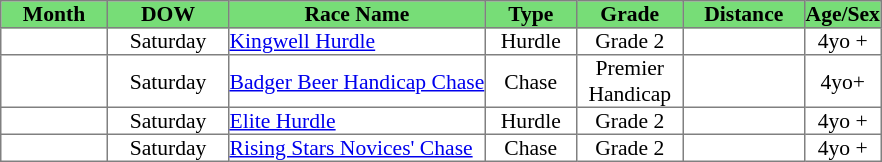<table class = "sortable" | border="1" cellpadding="0" style="border-collapse: collapse; font-size:90%">
<tr bgcolor="#77dd77" align="center">
<th style="width:70px">Month</th>
<th style="width:80px">DOW</th>
<th>Race Name</th>
<th style="width:60px">Type</th>
<th style="width:70px"><strong>Grade</strong></th>
<th style="width:80px">Distance</th>
<th style="width:50px">Age/Sex</th>
</tr>
<tr>
<td style="text-align:center"></td>
<td style="text-align:center">Saturday</td>
<td><a href='#'>Kingwell Hurdle</a></td>
<td style="text-align:center">Hurdle</td>
<td style="text-align:center">Grade 2</td>
<td style="text-align:center"></td>
<td style="text-align:center">4yo +</td>
</tr>
<tr>
<td style="text-align:center"></td>
<td style="text-align:center">Saturday</td>
<td><a href='#'>Badger Beer Handicap Chase</a></td>
<td style="text-align:center">Chase</td>
<td style="text-align:center">Premier Handicap</td>
<td style="text-align:center"></td>
<td style="text-align:center">4yo+</td>
</tr>
<tr>
<td style="text-align:center"></td>
<td style="text-align:center">Saturday</td>
<td><a href='#'>Elite Hurdle</a></td>
<td style="text-align:center">Hurdle</td>
<td style="text-align:center">Grade 2</td>
<td style="text-align:center"></td>
<td style="text-align:center">4yo +</td>
</tr>
<tr>
<td style="text-align:center"></td>
<td style="text-align:center">Saturday</td>
<td><a href='#'>Rising Stars Novices' Chase</a></td>
<td style="text-align:center">Chase</td>
<td style="text-align:center">Grade 2</td>
<td style="text-align:center"></td>
<td style="text-align:center">4yo +</td>
</tr>
</table>
